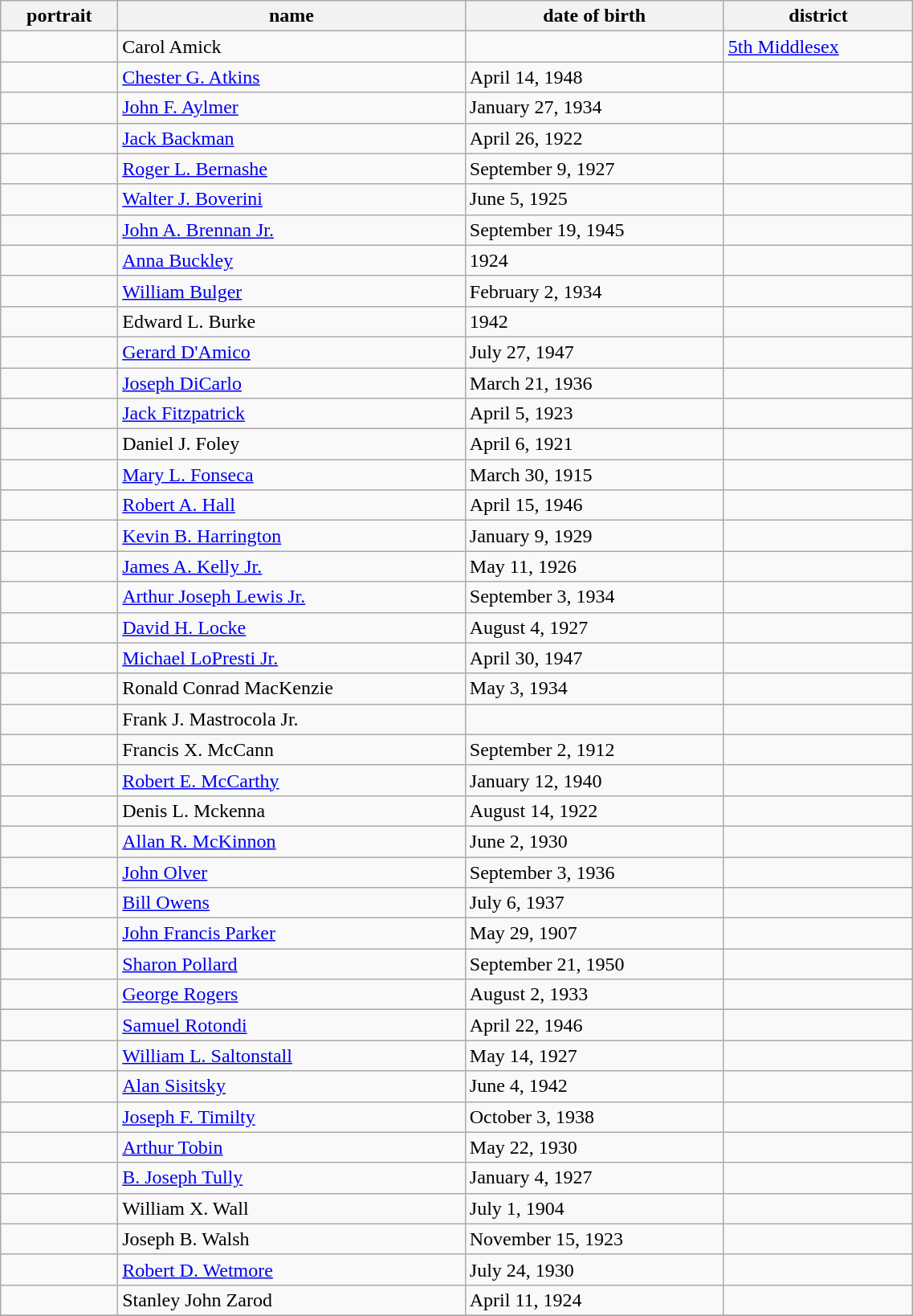<table class='wikitable sortable' style="width:60%">
<tr>
<th>portrait</th>
<th>name </th>
<th data-sort-type=date>date of birth </th>
<th>district </th>
</tr>
<tr>
<td></td>
<td>Carol Amick</td>
<td></td>
<td><a href='#'>5th Middlesex</a></td>
</tr>
<tr>
<td></td>
<td><a href='#'>Chester G. Atkins</a></td>
<td>April 14, 1948</td>
<td></td>
</tr>
<tr>
<td></td>
<td><a href='#'>John F. Aylmer</a></td>
<td>January 27, 1934</td>
<td></td>
</tr>
<tr>
<td></td>
<td><a href='#'>Jack Backman</a></td>
<td>April 26, 1922</td>
<td></td>
</tr>
<tr>
<td></td>
<td><a href='#'>Roger L. Bernashe</a></td>
<td>September 9, 1927</td>
<td></td>
</tr>
<tr>
<td></td>
<td><a href='#'>Walter J. Boverini</a></td>
<td>June 5, 1925</td>
<td></td>
</tr>
<tr>
<td></td>
<td><a href='#'>John A. Brennan Jr.</a></td>
<td>September 19, 1945</td>
<td></td>
</tr>
<tr>
<td></td>
<td><a href='#'>Anna Buckley</a></td>
<td>1924</td>
<td></td>
</tr>
<tr>
<td></td>
<td><a href='#'>William Bulger</a></td>
<td>February 2, 1934</td>
<td></td>
</tr>
<tr>
<td></td>
<td>Edward L. Burke</td>
<td>1942</td>
<td></td>
</tr>
<tr>
<td></td>
<td><a href='#'>Gerard D'Amico</a></td>
<td>July 27, 1947</td>
<td></td>
</tr>
<tr>
<td></td>
<td><a href='#'>Joseph DiCarlo</a></td>
<td>March 21, 1936</td>
<td></td>
</tr>
<tr>
<td></td>
<td><a href='#'>Jack Fitzpatrick</a></td>
<td>April 5, 1923</td>
<td></td>
</tr>
<tr>
<td></td>
<td>Daniel J. Foley</td>
<td>April 6, 1921</td>
<td></td>
</tr>
<tr>
<td></td>
<td><a href='#'>Mary L. Fonseca</a></td>
<td>March 30, 1915</td>
<td></td>
</tr>
<tr>
<td></td>
<td><a href='#'>Robert A. Hall</a></td>
<td>April 15, 1946</td>
<td></td>
</tr>
<tr>
<td></td>
<td><a href='#'>Kevin B. Harrington</a></td>
<td>January 9, 1929</td>
<td></td>
</tr>
<tr>
<td></td>
<td><a href='#'>James A. Kelly Jr.</a></td>
<td>May 11, 1926</td>
<td></td>
</tr>
<tr>
<td></td>
<td><a href='#'>Arthur Joseph Lewis Jr.</a></td>
<td>September 3, 1934</td>
<td></td>
</tr>
<tr>
<td></td>
<td><a href='#'>David H. Locke</a></td>
<td>August 4, 1927</td>
<td></td>
</tr>
<tr>
<td></td>
<td><a href='#'>Michael LoPresti Jr.</a></td>
<td>April 30, 1947</td>
<td></td>
</tr>
<tr>
<td></td>
<td>Ronald Conrad MacKenzie</td>
<td>May 3, 1934</td>
<td></td>
</tr>
<tr>
<td></td>
<td>Frank J. Mastrocola Jr.</td>
<td></td>
<td></td>
</tr>
<tr>
<td></td>
<td>Francis X. McCann</td>
<td>September 2, 1912</td>
<td></td>
</tr>
<tr>
<td></td>
<td><a href='#'>Robert E. McCarthy</a></td>
<td>January 12, 1940</td>
<td></td>
</tr>
<tr>
<td></td>
<td>Denis L. Mckenna</td>
<td>August 14, 1922</td>
<td></td>
</tr>
<tr>
<td></td>
<td><a href='#'>Allan R. McKinnon</a></td>
<td>June 2, 1930</td>
<td></td>
</tr>
<tr>
<td></td>
<td><a href='#'>John Olver</a></td>
<td>September 3, 1936</td>
<td></td>
</tr>
<tr>
<td></td>
<td><a href='#'>Bill Owens</a></td>
<td>July 6, 1937</td>
<td></td>
</tr>
<tr>
<td></td>
<td><a href='#'>John Francis Parker</a></td>
<td>May 29, 1907</td>
<td></td>
</tr>
<tr>
<td></td>
<td><a href='#'>Sharon Pollard</a></td>
<td>September 21, 1950</td>
<td></td>
</tr>
<tr>
<td></td>
<td><a href='#'>George Rogers</a></td>
<td>August 2, 1933</td>
<td></td>
</tr>
<tr>
<td></td>
<td><a href='#'>Samuel Rotondi</a></td>
<td>April 22, 1946</td>
<td></td>
</tr>
<tr>
<td></td>
<td><a href='#'>William L. Saltonstall</a></td>
<td>May 14, 1927</td>
<td></td>
</tr>
<tr>
<td></td>
<td><a href='#'>Alan Sisitsky</a></td>
<td>June 4, 1942</td>
<td></td>
</tr>
<tr>
<td></td>
<td><a href='#'>Joseph F. Timilty</a></td>
<td>October 3, 1938</td>
<td></td>
</tr>
<tr>
<td></td>
<td><a href='#'>Arthur Tobin</a></td>
<td>May 22, 1930</td>
<td></td>
</tr>
<tr>
<td></td>
<td><a href='#'>B. Joseph Tully</a></td>
<td>January 4, 1927</td>
<td></td>
</tr>
<tr>
<td></td>
<td>William X. Wall</td>
<td>July 1, 1904</td>
<td></td>
</tr>
<tr>
<td></td>
<td>Joseph B. Walsh</td>
<td>November 15, 1923</td>
<td></td>
</tr>
<tr>
<td></td>
<td><a href='#'>Robert D. Wetmore</a></td>
<td>July 24, 1930</td>
<td></td>
</tr>
<tr>
<td></td>
<td>Stanley John Zarod</td>
<td>April 11, 1924</td>
<td></td>
</tr>
<tr>
</tr>
</table>
